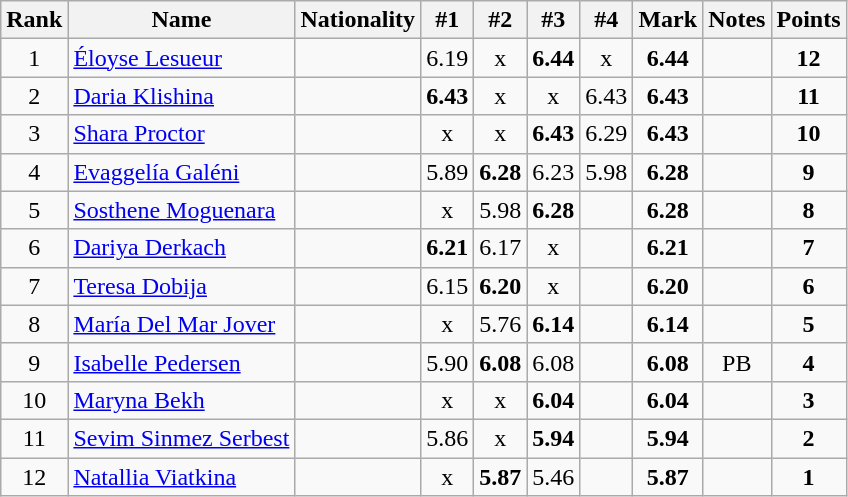<table class="wikitable sortable" style="text-align:center">
<tr>
<th>Rank</th>
<th>Name</th>
<th>Nationality</th>
<th>#1</th>
<th>#2</th>
<th>#3</th>
<th>#4</th>
<th>Mark</th>
<th>Notes</th>
<th>Points</th>
</tr>
<tr>
<td>1</td>
<td align=left><a href='#'>Éloyse Lesueur</a></td>
<td align=left></td>
<td>6.19</td>
<td>x</td>
<td><strong>6.44</strong></td>
<td>x</td>
<td><strong>6.44</strong></td>
<td></td>
<td><strong>12</strong></td>
</tr>
<tr>
<td>2</td>
<td align=left><a href='#'>Daria Klishina</a></td>
<td align=left></td>
<td><strong>6.43</strong></td>
<td>x</td>
<td>x</td>
<td>6.43</td>
<td><strong>6.43</strong></td>
<td></td>
<td><strong>11</strong></td>
</tr>
<tr>
<td>3</td>
<td align=left><a href='#'>Shara Proctor</a></td>
<td align=left></td>
<td>x</td>
<td>x</td>
<td><strong>6.43</strong></td>
<td>6.29</td>
<td><strong>6.43</strong></td>
<td></td>
<td><strong>10</strong></td>
</tr>
<tr>
<td>4</td>
<td align=left><a href='#'>Evaggelía Galéni</a></td>
<td align=left></td>
<td>5.89</td>
<td><strong>6.28</strong></td>
<td>6.23</td>
<td>5.98</td>
<td><strong>6.28</strong></td>
<td></td>
<td><strong>9</strong></td>
</tr>
<tr>
<td>5</td>
<td align=left><a href='#'>Sosthene Moguenara</a></td>
<td align=left></td>
<td>x</td>
<td>5.98</td>
<td><strong>6.28</strong></td>
<td></td>
<td><strong>6.28</strong></td>
<td></td>
<td><strong>8</strong></td>
</tr>
<tr>
<td>6</td>
<td align=left><a href='#'>Dariya Derkach</a></td>
<td align=left></td>
<td><strong>6.21</strong></td>
<td>6.17</td>
<td>x</td>
<td></td>
<td><strong>6.21</strong></td>
<td></td>
<td><strong>7</strong></td>
</tr>
<tr>
<td>7</td>
<td align=left><a href='#'>Teresa Dobija</a></td>
<td align=left></td>
<td>6.15</td>
<td><strong>6.20</strong></td>
<td>x</td>
<td></td>
<td><strong>6.20</strong></td>
<td></td>
<td><strong>6</strong></td>
</tr>
<tr>
<td>8</td>
<td align=left><a href='#'>María Del Mar Jover</a></td>
<td align=left></td>
<td>x</td>
<td>5.76</td>
<td><strong>6.14</strong></td>
<td></td>
<td><strong>6.14</strong></td>
<td></td>
<td><strong>5</strong></td>
</tr>
<tr>
<td>9</td>
<td align=left><a href='#'>Isabelle Pedersen</a></td>
<td align=left></td>
<td>5.90</td>
<td><strong>6.08</strong></td>
<td>6.08</td>
<td></td>
<td><strong>6.08</strong></td>
<td>PB</td>
<td><strong>4</strong></td>
</tr>
<tr>
<td>10</td>
<td align=left><a href='#'>Maryna Bekh</a></td>
<td align=left></td>
<td>x</td>
<td>x</td>
<td><strong>6.04</strong></td>
<td></td>
<td><strong>6.04</strong></td>
<td></td>
<td><strong>3</strong></td>
</tr>
<tr>
<td>11</td>
<td align=left><a href='#'>Sevim Sinmez Serbest</a></td>
<td align=left></td>
<td>5.86</td>
<td>x</td>
<td><strong>5.94</strong></td>
<td></td>
<td><strong>5.94</strong></td>
<td></td>
<td><strong>2</strong></td>
</tr>
<tr>
<td>12</td>
<td align=left><a href='#'>Natallia Viatkina</a></td>
<td align=left></td>
<td>x</td>
<td><strong>5.87</strong></td>
<td>5.46</td>
<td></td>
<td><strong>5.87</strong></td>
<td></td>
<td><strong>1</strong></td>
</tr>
</table>
